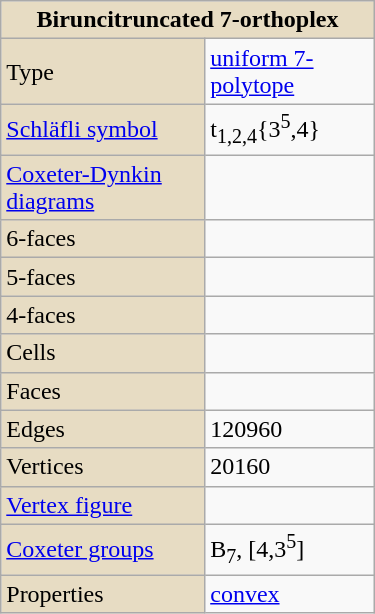<table class="wikitable"  style="margin-left:10px; float:right; width:250px;">
<tr>
<th style="background:#e7dcc3;" colspan="2">Biruncitruncated 7-orthoplex</th>
</tr>
<tr>
<td style="background:#e7dcc3;">Type</td>
<td><a href='#'>uniform 7-polytope</a></td>
</tr>
<tr>
<td style="background:#e7dcc3;"><a href='#'>Schläfli symbol</a></td>
<td>t<sub>1,2,4</sub>{3<sup>5</sup>,4}</td>
</tr>
<tr>
<td style="background:#e7dcc3;"><a href='#'>Coxeter-Dynkin diagrams</a></td>
<td></td>
</tr>
<tr>
<td style="background:#e7dcc3;">6-faces</td>
<td></td>
</tr>
<tr>
<td style="background:#e7dcc3;">5-faces</td>
<td></td>
</tr>
<tr>
<td style="background:#e7dcc3;">4-faces</td>
<td></td>
</tr>
<tr>
<td style="background:#e7dcc3;">Cells</td>
<td></td>
</tr>
<tr>
<td style="background:#e7dcc3;">Faces</td>
<td></td>
</tr>
<tr>
<td style="background:#e7dcc3;">Edges</td>
<td>120960</td>
</tr>
<tr>
<td style="background:#e7dcc3;">Vertices</td>
<td>20160</td>
</tr>
<tr>
<td style="background:#e7dcc3;"><a href='#'>Vertex figure</a></td>
<td></td>
</tr>
<tr>
<td style="background:#e7dcc3;"><a href='#'>Coxeter groups</a></td>
<td>B<sub>7</sub>, [4,3<sup>5</sup>]</td>
</tr>
<tr>
<td style="background:#e7dcc3;">Properties</td>
<td><a href='#'>convex</a></td>
</tr>
</table>
